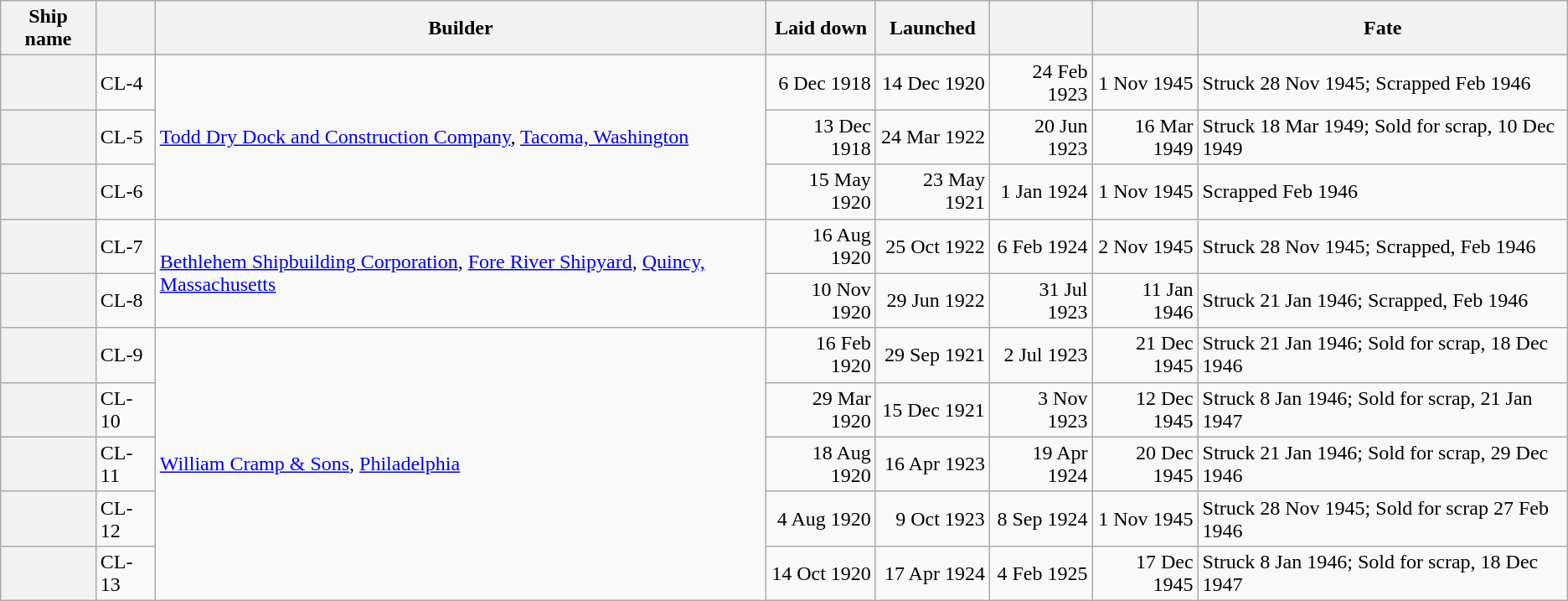<table class="sortable wikitable plainrowheaders">
<tr>
<th scope="col">Ship name</th>
<th scope="col"></th>
<th scope="col" style="max-width: 10em;">Builder</th>
<th scope="col">Laid down</th>
<th scope="col">Launched</th>
<th scope="col"></th>
<th scope="col"></th>
<th scope="col">Fate</th>
</tr>
<tr>
<th scope="row"></th>
<td>CL-4</td>
<td rowspan=3><a href='#'>Todd Dry Dock and Construction Company</a>, <a href='#'>Tacoma, Washington</a></td>
<td style="text-align: right;">6 Dec 1918</td>
<td style="text-align: right;">14 Dec 1920</td>
<td style="text-align: right;">24 Feb 1923</td>
<td style="text-align: right;">1 Nov 1945</td>
<td>Struck 28 Nov 1945; Scrapped Feb 1946</td>
</tr>
<tr>
<th scope="row"></th>
<td>CL-5</td>
<td style="text-align: right;">13 Dec 1918</td>
<td style="text-align: right;">24 Mar 1922</td>
<td style="text-align: right;">20 Jun 1923</td>
<td style="text-align: right;">16 Mar 1949</td>
<td>Struck 18 Mar 1949; Sold for scrap, 10 Dec 1949</td>
</tr>
<tr>
<th scope="row"></th>
<td>CL-6</td>
<td style="text-align: right;">15 May 1920</td>
<td style="text-align: right;">23 May 1921</td>
<td style="text-align: right;">1 Jan 1924</td>
<td style="text-align: right;">1 Nov 1945</td>
<td>Scrapped Feb 1946</td>
</tr>
<tr>
<th scope="row"></th>
<td>CL-7</td>
<td rowspan=2><a href='#'>Bethlehem Shipbuilding Corporation</a>, <a href='#'>Fore River Shipyard</a>, <a href='#'>Quincy, Massachusetts</a></td>
<td style="text-align: right;">16 Aug 1920</td>
<td style="text-align: right;">25 Oct 1922</td>
<td style="text-align: right;">6 Feb 1924</td>
<td style="text-align: right;">2 Nov 1945</td>
<td>Struck 28 Nov 1945; Scrapped, Feb 1946</td>
</tr>
<tr>
<th scope="row"></th>
<td>CL-8</td>
<td style="text-align: right;">10 Nov 1920</td>
<td style="text-align: right;">29 Jun 1922</td>
<td style="text-align: right;">31 Jul 1923</td>
<td style="text-align: right;">11 Jan 1946</td>
<td>Struck 21 Jan 1946; Scrapped, Feb 1946</td>
</tr>
<tr>
<th scope="row"></th>
<td>CL-9</td>
<td rowspan=5><a href='#'>William Cramp & Sons</a>, <a href='#'>Philadelphia</a></td>
<td style="text-align: right;">16 Feb 1920</td>
<td style="text-align: right;">29 Sep 1921</td>
<td style="text-align: right;">2 Jul 1923</td>
<td style="text-align: right;">21 Dec 1945</td>
<td>Struck 21 Jan 1946; Sold for scrap, 18 Dec 1946</td>
</tr>
<tr>
<th scope="row"></th>
<td>CL-10</td>
<td style="text-align: right;">29 Mar 1920</td>
<td style="text-align: right;">15 Dec 1921</td>
<td style="text-align: right;">3 Nov 1923</td>
<td style="text-align: right;">12 Dec 1945</td>
<td>Struck 8 Jan 1946; Sold for scrap, 21 Jan 1947</td>
</tr>
<tr>
<th scope="row"></th>
<td>CL-11</td>
<td style="text-align: right;">18 Aug 1920</td>
<td style="text-align: right;">16 Apr 1923</td>
<td style="text-align: right;">19 Apr 1924</td>
<td style="text-align: right;">20 Dec 1945</td>
<td>Struck 21 Jan 1946; Sold for scrap, 29 Dec 1946</td>
</tr>
<tr>
<th scope="row"></th>
<td>CL-12</td>
<td style="text-align: right;">4 Aug 1920</td>
<td style="text-align: right;">9 Oct 1923</td>
<td style="text-align: right;">8 Sep 1924</td>
<td style="text-align: right;">1 Nov 1945</td>
<td>Struck 28 Nov 1945; Sold for scrap 27 Feb 1946</td>
</tr>
<tr>
<th scope="row"></th>
<td>CL-13</td>
<td style="text-align: right;">14 Oct 1920</td>
<td style="text-align: right;">17 Apr 1924</td>
<td style="text-align: right;">4 Feb 1925</td>
<td style="text-align: right;">17 Dec 1945</td>
<td>Struck 8 Jan 1946; Sold for scrap, 18 Dec 1947</td>
</tr>
</table>
